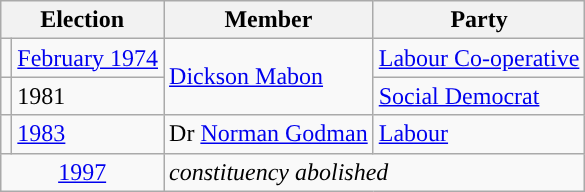<table class="wikitable">
<tr>
<th colspan="2">Election</th>
<th>Member</th>
<th>Party</th>
</tr>
<tr>
<td style="color:inherit;background-color: "></td>
<td><a href='#'>February 1974</a></td>
<td rowspan=2><a href='#'>Dickson Mabon</a></td>
<td><a href='#'>Labour Co-operative</a></td>
</tr>
<tr>
<td style="color:inherit;background-color: "></td>
<td>1981</td>
<td><a href='#'>Social Democrat</a></td>
</tr>
<tr>
<td style="color:inherit;background-color: "></td>
<td><a href='#'>1983</a></td>
<td>Dr <a href='#'>Norman Godman</a></td>
<td><a href='#'>Labour</a></td>
</tr>
<tr>
<td colspan="2" align="center"><a href='#'>1997</a></td>
<td colspan="2"><em>constituency abolished</em></td>
</tr>
</table>
